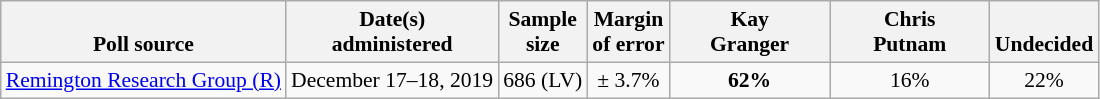<table class="wikitable" style="font-size:90%;text-align:center;">
<tr valign=bottom>
<th>Poll source</th>
<th>Date(s)<br>administered</th>
<th>Sample<br>size</th>
<th>Margin<br>of error</th>
<th style="width:100px;">Kay<br>Granger</th>
<th style="width:100px;">Chris<br>Putnam</th>
<th>Undecided</th>
</tr>
<tr>
<td style="text-align:left;"><a href='#'>Remington Research Group (R)</a></td>
<td>December 17–18, 2019</td>
<td>686 (LV)</td>
<td>± 3.7%</td>
<td><strong>62%</strong></td>
<td>16%</td>
<td>22%</td>
</tr>
</table>
